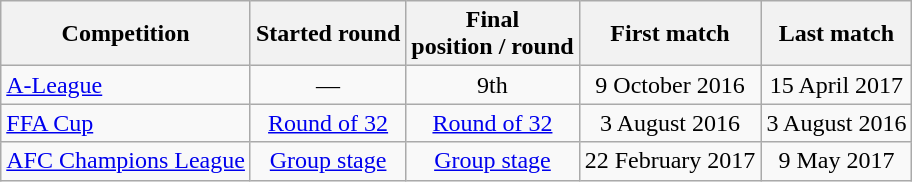<table class="wikitable">
<tr>
<th>Competition</th>
<th>Started round</th>
<th>Final <br>position / round</th>
<th>First match</th>
<th>Last match</th>
</tr>
<tr style="text-align: center">
<td align=left><a href='#'>A-League</a></td>
<td>—</td>
<td>9th</td>
<td>9 October 2016</td>
<td>15 April 2017</td>
</tr>
<tr style="text-align: center">
<td align=left><a href='#'>FFA Cup</a></td>
<td><a href='#'>Round of 32</a></td>
<td><a href='#'>Round of 32</a></td>
<td>3 August 2016</td>
<td>3 August 2016</td>
</tr>
<tr style="text-align: center">
<td align=left><a href='#'>AFC Champions League</a></td>
<td><a href='#'>Group stage</a></td>
<td><a href='#'>Group stage</a></td>
<td>22 February 2017</td>
<td>9 May 2017</td>
</tr>
</table>
